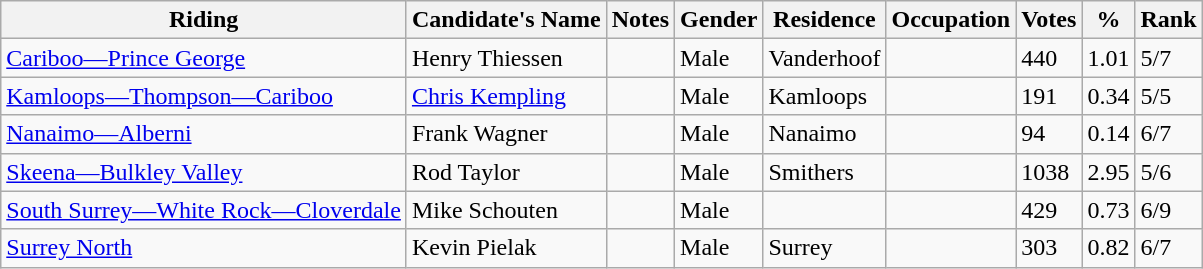<table class="wikitable sortable">
<tr>
<th>Riding<br></th>
<th>Candidate's Name</th>
<th>Notes</th>
<th>Gender</th>
<th>Residence</th>
<th>Occupation</th>
<th>Votes</th>
<th>%</th>
<th>Rank</th>
</tr>
<tr>
<td><a href='#'>Cariboo—Prince George</a></td>
<td>Henry Thiessen</td>
<td></td>
<td>Male</td>
<td>Vanderhoof</td>
<td></td>
<td>440</td>
<td>1.01</td>
<td>5/7</td>
</tr>
<tr>
<td><a href='#'>Kamloops—Thompson—Cariboo</a></td>
<td><a href='#'>Chris Kempling</a></td>
<td></td>
<td>Male</td>
<td>Kamloops</td>
<td></td>
<td>191</td>
<td>0.34</td>
<td>5/5</td>
</tr>
<tr>
<td><a href='#'>Nanaimo—Alberni</a></td>
<td>Frank Wagner</td>
<td></td>
<td>Male</td>
<td>Nanaimo</td>
<td></td>
<td>94</td>
<td>0.14</td>
<td>6/7</td>
</tr>
<tr>
<td><a href='#'>Skeena—Bulkley Valley</a></td>
<td>Rod Taylor</td>
<td></td>
<td>Male</td>
<td>Smithers</td>
<td></td>
<td>1038</td>
<td>2.95</td>
<td>5/6</td>
</tr>
<tr>
<td><a href='#'>South Surrey—White Rock—Cloverdale</a></td>
<td>Mike Schouten</td>
<td></td>
<td>Male</td>
<td></td>
<td></td>
<td>429</td>
<td>0.73</td>
<td>6/9</td>
</tr>
<tr>
<td><a href='#'>Surrey North</a></td>
<td>Kevin Pielak</td>
<td></td>
<td>Male</td>
<td>Surrey</td>
<td></td>
<td>303</td>
<td>0.82</td>
<td>6/7</td>
</tr>
</table>
